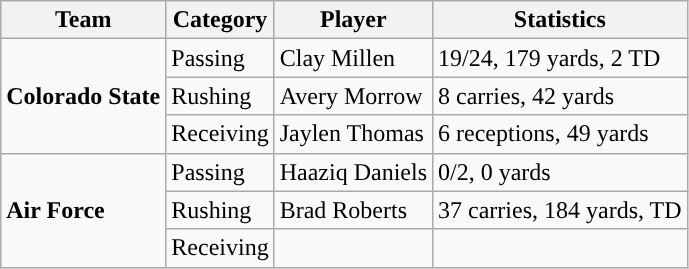<table class="wikitable" style="float: left;">
<tr>
<th>Team</th>
<th>Category</th>
<th>Player</th>
<th>Statistics</th>
</tr>
<tr>
<td rowspan=3><strong>Colorado State</strong></td>
<td>Passing</td>
<td>Clay Millen</td>
<td>19/24, 179 yards, 2 TD</td>
</tr>
<tr>
<td>Rushing</td>
<td>Avery Morrow</td>
<td>8 carries, 42 yards</td>
</tr>
<tr>
<td>Receiving</td>
<td>Jaylen Thomas</td>
<td>6 receptions, 49 yards</td>
</tr>
<tr>
<td rowspan=3><strong>Air Force</strong></td>
<td>Passing</td>
<td>Haaziq Daniels</td>
<td>0/2, 0 yards</td>
</tr>
<tr>
<td>Rushing</td>
<td>Brad Roberts</td>
<td>37 carries, 184 yards, TD</td>
</tr>
<tr>
<td>Receiving</td>
<td></td>
<td></td>
</tr>
</table>
